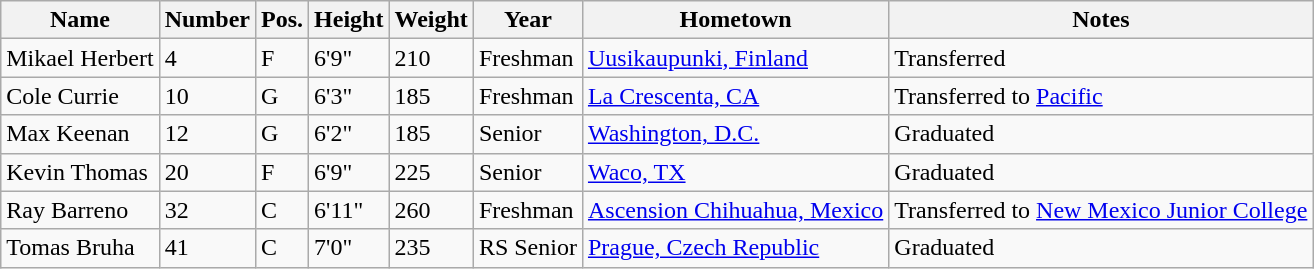<table class="wikitable sortable" border="1">
<tr>
<th>Name</th>
<th>Number</th>
<th>Pos.</th>
<th>Height</th>
<th>Weight</th>
<th>Year</th>
<th>Hometown</th>
<th class="unsortable">Notes</th>
</tr>
<tr>
<td>Mikael Herbert</td>
<td>4</td>
<td>F</td>
<td>6'9"</td>
<td>210</td>
<td>Freshman</td>
<td><a href='#'>Uusikaupunki, Finland</a></td>
<td>Transferred</td>
</tr>
<tr>
<td>Cole Currie</td>
<td>10</td>
<td>G</td>
<td>6'3"</td>
<td>185</td>
<td>Freshman</td>
<td><a href='#'>La Crescenta, CA</a></td>
<td>Transferred to <a href='#'>Pacific</a></td>
</tr>
<tr>
<td>Max Keenan</td>
<td>12</td>
<td>G</td>
<td>6'2"</td>
<td>185</td>
<td>Senior</td>
<td><a href='#'>Washington, D.C.</a></td>
<td>Graduated</td>
</tr>
<tr>
<td>Kevin Thomas</td>
<td>20</td>
<td>F</td>
<td>6'9"</td>
<td>225</td>
<td>Senior</td>
<td><a href='#'>Waco, TX</a></td>
<td>Graduated</td>
</tr>
<tr>
<td>Ray Barreno</td>
<td>32</td>
<td>C</td>
<td>6'11"</td>
<td>260</td>
<td>Freshman</td>
<td><a href='#'>Ascension Chihuahua, Mexico</a></td>
<td>Transferred to <a href='#'>New Mexico Junior College</a></td>
</tr>
<tr>
<td>Tomas Bruha</td>
<td>41</td>
<td>C</td>
<td>7'0"</td>
<td>235</td>
<td>RS Senior</td>
<td><a href='#'>Prague, Czech Republic</a></td>
<td>Graduated</td>
</tr>
</table>
